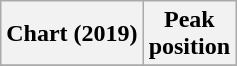<table class="wikitable sortable plainrowheaders" style="text-align:center">
<tr>
<th scope="col">Chart (2019)</th>
<th scope="col">Peak<br> position</th>
</tr>
<tr>
</tr>
</table>
